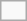<table class="infobox">
<tr>
<td></td>
<td></td>
</tr>
</table>
